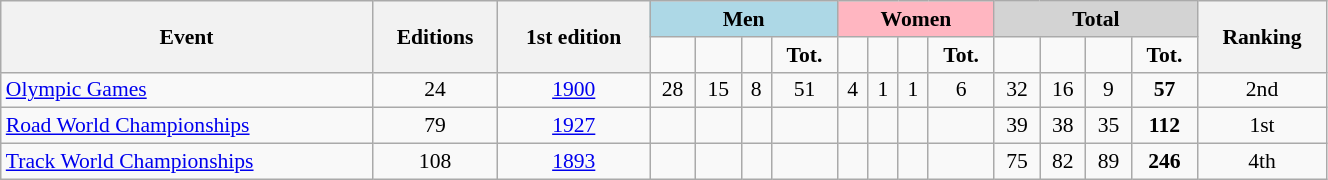<table class="wikitable"  style="width:70%; font-size:90%; text-align:center;">
<tr>
<th rowspan=2>Event</th>
<th rowspan=2>Editions</th>
<th rowspan=2>1st edition</th>
<th colspan="4;" style="background:lightblue;">Men</th>
<th colspan="4;" style="background:lightpink;">Women</th>
<th colspan="4;" style="background:lightgrey;">Total</th>
<th rowspan=2>Ranking</th>
</tr>
<tr>
<td></td>
<td></td>
<td></td>
<td><strong>Tot.</strong></td>
<td></td>
<td></td>
<td></td>
<td><strong>Tot.</strong></td>
<td></td>
<td></td>
<td></td>
<td><strong>Tot.</strong></td>
</tr>
<tr>
<td align=left><a href='#'>Olympic Games</a></td>
<td>24</td>
<td><a href='#'>1900</a></td>
<td>28</td>
<td>15</td>
<td>8</td>
<td>51</td>
<td>4</td>
<td>1</td>
<td>1</td>
<td>6</td>
<td>32</td>
<td>16</td>
<td>9</td>
<td><strong>57</strong></td>
<td>2nd</td>
</tr>
<tr>
<td align=left><a href='#'>Road World Championships</a></td>
<td>79</td>
<td><a href='#'>1927</a></td>
<td></td>
<td></td>
<td></td>
<td></td>
<td></td>
<td></td>
<td></td>
<td></td>
<td>39</td>
<td>38</td>
<td>35</td>
<td><strong>112</strong></td>
<td>1st</td>
</tr>
<tr>
<td align=left><a href='#'>Track World Championships</a></td>
<td>108</td>
<td><a href='#'>1893</a></td>
<td></td>
<td></td>
<td></td>
<td></td>
<td></td>
<td></td>
<td></td>
<td></td>
<td>75</td>
<td>82</td>
<td>89</td>
<td><strong>246</strong></td>
<td>4th</td>
</tr>
</table>
